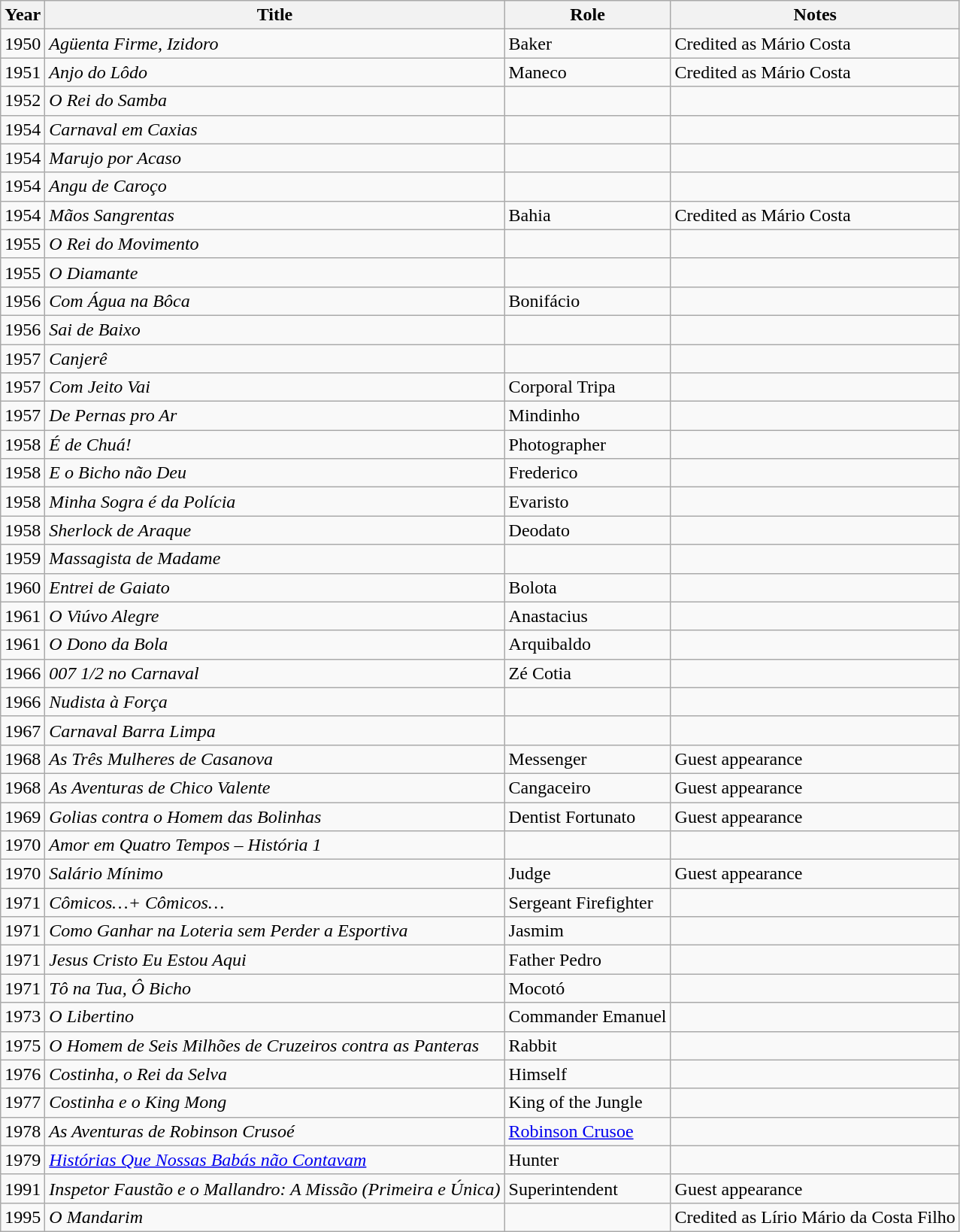<table class="wikitable sortable">
<tr>
<th>Year</th>
<th>Title</th>
<th>Role</th>
<th class="unsortable">Notes</th>
</tr>
<tr>
<td>1950</td>
<td><em>Agüenta Firme, Izidoro</em></td>
<td>Baker</td>
<td>Credited as Mário Costa</td>
</tr>
<tr>
<td>1951</td>
<td><em>Anjo do Lôdo</em></td>
<td>Maneco</td>
<td>Credited as Mário Costa</td>
</tr>
<tr>
<td>1952</td>
<td><em>O Rei do Samba</em></td>
<td></td>
<td></td>
</tr>
<tr>
<td>1954</td>
<td><em>Carnaval em Caxias</em></td>
<td></td>
<td></td>
</tr>
<tr>
<td>1954</td>
<td><em>Marujo por Acaso</em></td>
<td></td>
<td></td>
</tr>
<tr>
<td>1954</td>
<td><em>Angu de Caroço</em></td>
<td></td>
<td></td>
</tr>
<tr>
<td>1954</td>
<td><em>Mãos Sangrentas</em></td>
<td>Bahia</td>
<td>Credited as Mário Costa</td>
</tr>
<tr>
<td>1955</td>
<td><em>O Rei do Movimento</em></td>
<td></td>
<td></td>
</tr>
<tr>
<td>1955</td>
<td><em>O Diamante</em></td>
<td></td>
<td></td>
</tr>
<tr>
<td>1956</td>
<td><em>Com Água na Bôca</em></td>
<td>Bonifácio</td>
<td></td>
</tr>
<tr>
<td>1956</td>
<td><em>Sai de Baixo</em></td>
<td></td>
<td></td>
</tr>
<tr>
<td>1957</td>
<td><em>Canjerê</em></td>
<td></td>
<td></td>
</tr>
<tr>
<td>1957</td>
<td><em>Com Jeito Vai</em></td>
<td>Corporal Tripa</td>
<td></td>
</tr>
<tr>
<td>1957</td>
<td><em>De Pernas pro Ar</em></td>
<td>Mindinho</td>
<td></td>
</tr>
<tr>
<td>1958</td>
<td><em>É de Chuá!</em></td>
<td>Photographer</td>
<td></td>
</tr>
<tr>
<td>1958</td>
<td><em>E o Bicho não Deu</em></td>
<td>Frederico</td>
<td></td>
</tr>
<tr>
<td>1958</td>
<td><em>Minha Sogra é da Polícia</em></td>
<td>Evaristo</td>
<td></td>
</tr>
<tr>
<td>1958</td>
<td><em>Sherlock de Araque</em></td>
<td>Deodato</td>
<td></td>
</tr>
<tr>
<td>1959</td>
<td><em>Massagista de Madame</em></td>
<td></td>
<td></td>
</tr>
<tr>
<td>1960</td>
<td><em>Entrei de Gaiato</em></td>
<td>Bolota</td>
<td></td>
</tr>
<tr>
<td>1961</td>
<td><em>O Viúvo Alegre</em></td>
<td>Anastacius</td>
<td></td>
</tr>
<tr>
<td>1961</td>
<td><em>O Dono da Bola</em></td>
<td>Arquibaldo</td>
<td></td>
</tr>
<tr>
<td>1966</td>
<td><em>007 1/2 no Carnaval</em></td>
<td>Zé Cotia</td>
<td></td>
</tr>
<tr>
<td>1966</td>
<td><em>Nudista à Força</em></td>
<td></td>
<td></td>
</tr>
<tr>
<td>1967</td>
<td><em>Carnaval Barra Limpa</em></td>
<td></td>
<td></td>
</tr>
<tr>
<td>1968</td>
<td><em>As Três Mulheres de Casanova</em></td>
<td>Messenger</td>
<td>Guest appearance</td>
</tr>
<tr>
<td>1968</td>
<td><em>As Aventuras de Chico Valente</em></td>
<td>Cangaceiro</td>
<td>Guest appearance</td>
</tr>
<tr>
<td>1969</td>
<td><em>Golias contra o Homem das Bolinhas</em></td>
<td>Dentist Fortunato</td>
<td>Guest appearance</td>
</tr>
<tr>
<td>1970</td>
<td><em>Amor em Quatro Tempos – História 1</em></td>
<td></td>
<td></td>
</tr>
<tr>
<td>1970</td>
<td><em>Salário Mínimo</em></td>
<td>Judge</td>
<td>Guest appearance</td>
</tr>
<tr>
<td>1971</td>
<td><em>Cômicos…+ Cômicos…</em></td>
<td>Sergeant Firefighter</td>
<td></td>
</tr>
<tr>
<td>1971</td>
<td><em>Como Ganhar na Loteria sem Perder a Esportiva</em></td>
<td>Jasmim</td>
<td></td>
</tr>
<tr>
<td>1971</td>
<td><em>Jesus Cristo Eu Estou Aqui</em></td>
<td>Father Pedro</td>
<td></td>
</tr>
<tr>
<td>1971</td>
<td><em>Tô na Tua, Ô Bicho</em></td>
<td>Mocotó</td>
<td></td>
</tr>
<tr>
<td>1973</td>
<td><em>O Libertino</em></td>
<td>Commander Emanuel</td>
<td></td>
</tr>
<tr>
<td>1975</td>
<td><em>O Homem de Seis Milhões de Cruzeiros contra as Panteras</em></td>
<td>Rabbit</td>
<td></td>
</tr>
<tr>
<td>1976</td>
<td><em>Costinha, o Rei da Selva</em></td>
<td>Himself</td>
<td></td>
</tr>
<tr>
<td>1977</td>
<td><em>Costinha e o King Mong</em></td>
<td>King of the Jungle</td>
<td></td>
</tr>
<tr>
<td>1978</td>
<td><em>As Aventuras de Robinson Crusoé</em></td>
<td><a href='#'>Robinson Crusoe</a></td>
<td></td>
</tr>
<tr>
<td>1979</td>
<td><em><a href='#'>Histórias Que Nossas Babás não Contavam</a></em></td>
<td>Hunter</td>
<td></td>
</tr>
<tr>
<td>1991</td>
<td><em>Inspetor Faustão e o Mallandro: A Missão (Primeira e Única)</em></td>
<td>Superintendent</td>
<td>Guest appearance</td>
</tr>
<tr>
<td>1995</td>
<td><em>O Mandarim</em></td>
<td></td>
<td>Credited as Lírio Mário da Costa Filho</td>
</tr>
</table>
